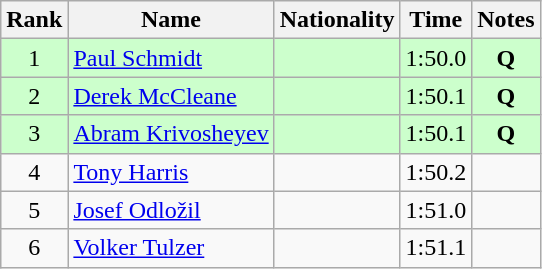<table class="wikitable sortable" style="text-align:center">
<tr>
<th>Rank</th>
<th>Name</th>
<th>Nationality</th>
<th>Time</th>
<th>Notes</th>
</tr>
<tr bgcolor=ccffcc>
<td>1</td>
<td align=left><a href='#'>Paul Schmidt</a></td>
<td align=left></td>
<td>1:50.0</td>
<td><strong>Q</strong></td>
</tr>
<tr bgcolor=ccffcc>
<td>2</td>
<td align=left><a href='#'>Derek McCleane</a></td>
<td align=left></td>
<td>1:50.1</td>
<td><strong>Q</strong></td>
</tr>
<tr bgcolor=ccffcc>
<td>3</td>
<td align=left><a href='#'>Abram Krivosheyev</a></td>
<td align=left></td>
<td>1:50.1</td>
<td><strong>Q</strong></td>
</tr>
<tr>
<td>4</td>
<td align=left><a href='#'>Tony Harris</a></td>
<td align=left></td>
<td>1:50.2</td>
<td></td>
</tr>
<tr>
<td>5</td>
<td align=left><a href='#'>Josef Odložil</a></td>
<td align=left></td>
<td>1:51.0</td>
<td></td>
</tr>
<tr>
<td>6</td>
<td align=left><a href='#'>Volker Tulzer</a></td>
<td align=left></td>
<td>1:51.1</td>
<td></td>
</tr>
</table>
